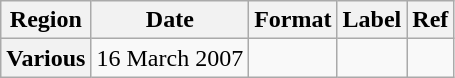<table class="wikitable plainrowheaders">
<tr>
<th scope="col">Region</th>
<th scope="col">Date</th>
<th scope="col">Format</th>
<th scope="col">Label</th>
<th scope="col">Ref</th>
</tr>
<tr>
<th scope="row">Various</th>
<td rowspan="1">16 March 2007</td>
<td rowspan="1"></td>
<td rowspan="1"></td>
<td rowspan="1"></td>
</tr>
</table>
